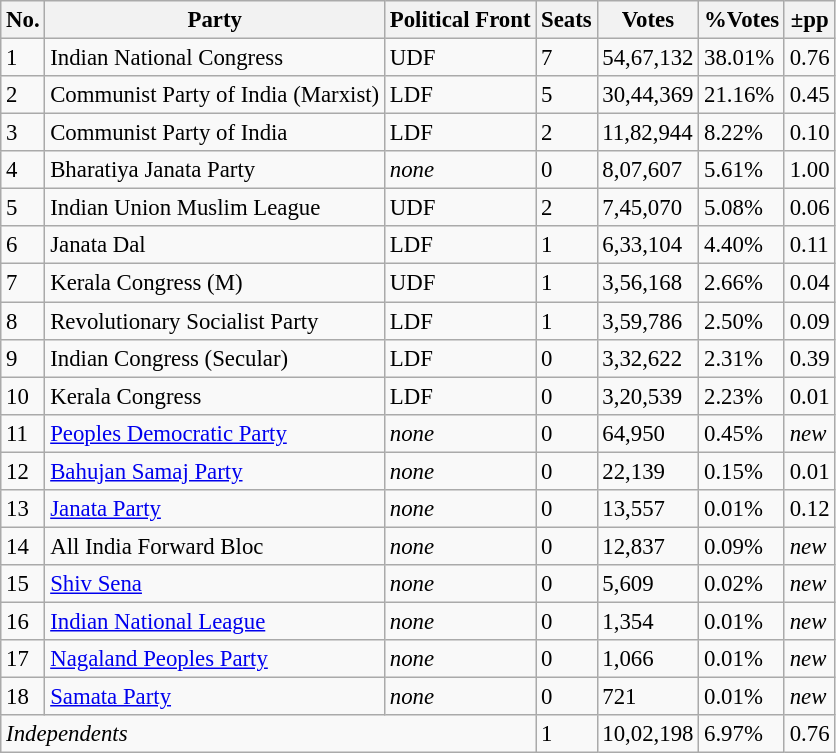<table class="wikitable sortable" style="font-size:95%;">
<tr>
<th>No.</th>
<th>Party</th>
<th>Political Front</th>
<th>Seats</th>
<th>Votes</th>
<th>%Votes</th>
<th>±pp</th>
</tr>
<tr>
<td>1</td>
<td>Indian National Congress</td>
<td>UDF</td>
<td>7</td>
<td>54,67,132</td>
<td>38.01%</td>
<td>0.76</td>
</tr>
<tr>
<td>2</td>
<td>Communist Party of India (Marxist)</td>
<td>LDF</td>
<td>5</td>
<td>30,44,369</td>
<td>21.16%</td>
<td>0.45</td>
</tr>
<tr>
<td>3</td>
<td>Communist Party of India</td>
<td>LDF</td>
<td>2</td>
<td>11,82,944</td>
<td>8.22%</td>
<td>0.10</td>
</tr>
<tr>
<td>4</td>
<td>Bharatiya Janata Party</td>
<td><em>none</em></td>
<td>0</td>
<td>8,07,607</td>
<td>5.61%</td>
<td>1.00</td>
</tr>
<tr>
<td>5</td>
<td>Indian Union Muslim League</td>
<td>UDF</td>
<td>2</td>
<td>7,45,070</td>
<td>5.08%</td>
<td>0.06</td>
</tr>
<tr>
<td>6</td>
<td>Janata Dal</td>
<td>LDF</td>
<td>1</td>
<td>6,33,104</td>
<td>4.40%</td>
<td>0.11</td>
</tr>
<tr>
<td>7</td>
<td>Kerala Congress (M)</td>
<td>UDF</td>
<td>1</td>
<td>3,56,168</td>
<td>2.66%</td>
<td>0.04</td>
</tr>
<tr>
<td>8</td>
<td>Revolutionary Socialist Party</td>
<td>LDF</td>
<td>1</td>
<td>3,59,786</td>
<td>2.50%</td>
<td>0.09</td>
</tr>
<tr>
<td>9</td>
<td>Indian Congress (Secular)</td>
<td>LDF</td>
<td>0</td>
<td>3,32,622</td>
<td>2.31%</td>
<td>0.39</td>
</tr>
<tr>
<td>10</td>
<td>Kerala Congress</td>
<td>LDF</td>
<td>0</td>
<td>3,20,539</td>
<td>2.23%</td>
<td>0.01</td>
</tr>
<tr>
<td>11</td>
<td><a href='#'>Peoples Democratic Party</a></td>
<td><em>none</em></td>
<td>0</td>
<td>64,950</td>
<td>0.45%</td>
<td><em>new</em></td>
</tr>
<tr>
<td>12</td>
<td><a href='#'>Bahujan Samaj Party</a></td>
<td><em>none</em></td>
<td>0</td>
<td>22,139</td>
<td>0.15%</td>
<td>0.01</td>
</tr>
<tr>
<td>13</td>
<td><a href='#'>Janata Party</a></td>
<td><em>none</em></td>
<td>0</td>
<td>13,557</td>
<td>0.01%</td>
<td>0.12</td>
</tr>
<tr>
<td>14</td>
<td>All India Forward Bloc</td>
<td><em>none</em></td>
<td>0</td>
<td>12,837</td>
<td>0.09%</td>
<td><em>new</em></td>
</tr>
<tr>
<td>15</td>
<td><a href='#'>Shiv Sena</a></td>
<td><em>none</em></td>
<td>0</td>
<td>5,609</td>
<td>0.02%</td>
<td><em>new</em></td>
</tr>
<tr>
<td>16</td>
<td><a href='#'>Indian National League</a></td>
<td><em>none</em></td>
<td>0</td>
<td>1,354</td>
<td>0.01%</td>
<td><em>new</em></td>
</tr>
<tr>
<td>17</td>
<td><a href='#'>Nagaland Peoples Party</a></td>
<td><em>none</em></td>
<td>0</td>
<td>1,066</td>
<td>0.01%</td>
<td><em>new</em></td>
</tr>
<tr>
<td>18</td>
<td><a href='#'>Samata Party</a></td>
<td><em>none</em></td>
<td>0</td>
<td>721</td>
<td>0.01%</td>
<td><em>new</em></td>
</tr>
<tr>
<td colspan="3"><em>Independents</em></td>
<td>1</td>
<td>10,02,198</td>
<td>6.97%</td>
<td>0.76</td>
</tr>
</table>
